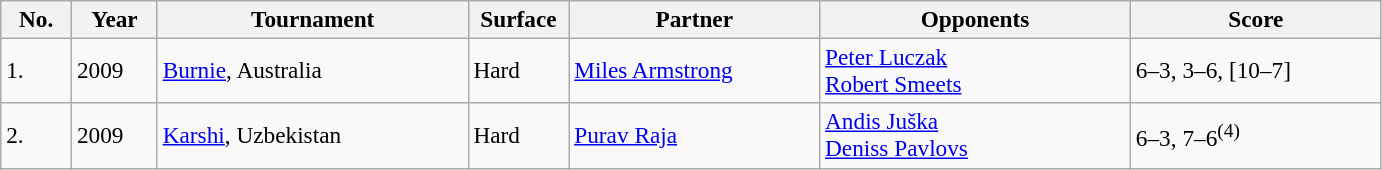<table class="sortable wikitable" style=font-size:97%>
<tr>
<th width=40>No.</th>
<th width=50>Year</th>
<th width=200>Tournament</th>
<th width=60>Surface</th>
<th width=160>Partner</th>
<th width=200>Opponents</th>
<th width=160>Score</th>
</tr>
<tr>
<td>1.</td>
<td>2009</td>
<td><a href='#'>Burnie</a>, Australia</td>
<td>Hard</td>
<td> <a href='#'>Miles Armstrong</a></td>
<td> <a href='#'>Peter Luczak</a><br> <a href='#'>Robert Smeets</a></td>
<td>6–3, 3–6, [10–7]</td>
</tr>
<tr>
<td>2.</td>
<td>2009</td>
<td><a href='#'>Karshi</a>, Uzbekistan</td>
<td>Hard</td>
<td> <a href='#'>Purav Raja</a></td>
<td> <a href='#'>Andis Juška</a><br> <a href='#'>Deniss Pavlovs</a></td>
<td>6–3, 7–6<sup>(4)</sup></td>
</tr>
</table>
